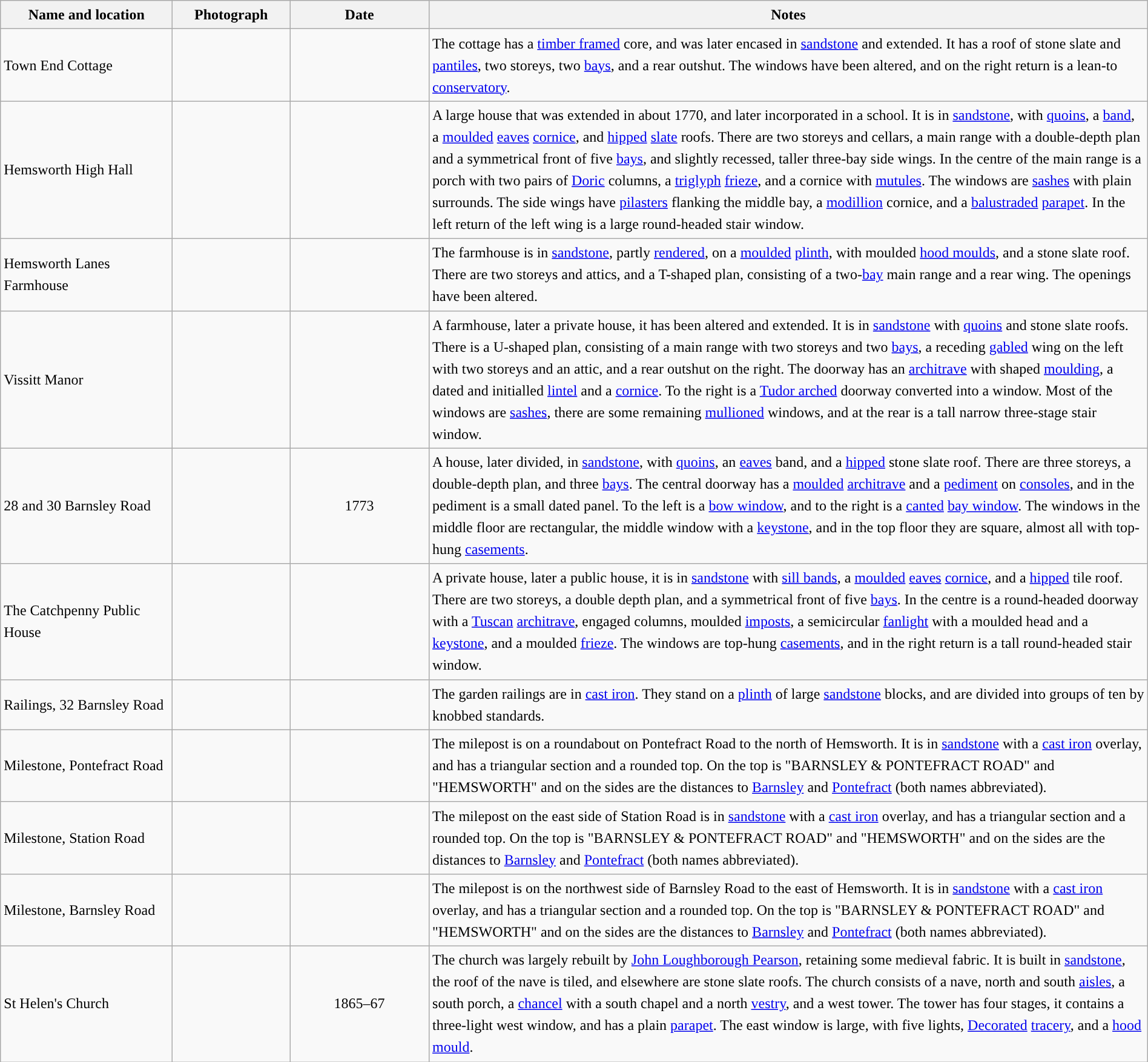<table class="wikitable sortable plainrowheaders" style="width:100%;border:0px;text-align:left;line-height:150%;">
<tr>
<th scope="col"  style="width:150px">Name and location</th>
<th scope="col"  style="width:100px" class="unsortable">Photograph</th>
<th scope="col"  style="width:120px">Date</th>
<th scope="col"  style="width:650px" class="unsortable">Notes</th>
</tr>
<tr>
<td>Town End Cottage<br><small></small></td>
<td></td>
<td align="center"></td>
<td>The cottage has a <a href='#'>timber framed</a> core, and was later encased in <a href='#'>sandstone</a> and extended.  It has a roof of stone slate and <a href='#'>pantiles</a>, two storeys, two <a href='#'>bays</a>, and a rear outshut.  The windows have been altered, and on the right return is a lean-to <a href='#'>conservatory</a>.</td>
</tr>
<tr>
<td>Hemsworth High Hall<br><small></small></td>
<td></td>
<td align="center"></td>
<td>A large house that was extended in about 1770, and later incorporated in a school.  It is in <a href='#'>sandstone</a>, with <a href='#'>quoins</a>, a <a href='#'>band</a>, a <a href='#'>moulded</a> <a href='#'>eaves</a> <a href='#'>cornice</a>, and <a href='#'>hipped</a> <a href='#'>slate</a> roofs.  There are two storeys and cellars, a main range with a double-depth plan and a symmetrical front of five <a href='#'>bays</a>, and slightly recessed, taller three-bay side wings.   In the centre of the main range is a porch with two pairs of <a href='#'>Doric</a> columns, a <a href='#'>triglyph</a> <a href='#'>frieze</a>, and a cornice with <a href='#'>mutules</a>.  The windows are <a href='#'>sashes</a> with plain surrounds.  The side wings have <a href='#'>pilasters</a> flanking the middle bay, a <a href='#'>modillion</a> cornice, and a <a href='#'>balustraded</a> <a href='#'>parapet</a>.  In the left return of the left wing is a large round-headed stair window.</td>
</tr>
<tr>
<td>Hemsworth Lanes Farmhouse<br><small></small></td>
<td></td>
<td align="center"></td>
<td>The farmhouse is in <a href='#'>sandstone</a>, partly <a href='#'>rendered</a>, on a <a href='#'>moulded</a> <a href='#'>plinth</a>, with moulded <a href='#'>hood moulds</a>, and a stone slate roof.  There are two storeys and attics, and a T-shaped plan, consisting of a two-<a href='#'>bay</a> main range and a rear wing.  The openings have been altered.</td>
</tr>
<tr>
<td>Vissitt Manor<br><small></small></td>
<td></td>
<td align="center"></td>
<td>A farmhouse, later a private house, it has been altered and extended.  It is in <a href='#'>sandstone</a> with <a href='#'>quoins</a> and stone slate roofs.  There is a U-shaped plan, consisting of a main range with two storeys and two <a href='#'>bays</a>, a receding <a href='#'>gabled</a> wing on the left with two storeys and an attic, and a rear outshut on the right.   The doorway has an <a href='#'>architrave</a> with shaped <a href='#'>moulding</a>, a dated and initialled <a href='#'>lintel</a> and a <a href='#'>cornice</a>.  To the right is a <a href='#'>Tudor arched</a> doorway converted into a window.  Most of the windows are <a href='#'>sashes</a>, there are some remaining <a href='#'>mullioned</a> windows, and at the rear is a tall narrow three-stage stair window.</td>
</tr>
<tr>
<td>28 and 30 Barnsley Road<br><small></small></td>
<td></td>
<td align="center">1773</td>
<td>A house, later divided, in <a href='#'>sandstone</a>, with <a href='#'>quoins</a>, an <a href='#'>eaves</a> band, and a <a href='#'>hipped</a> stone slate roof.  There are three storeys, a double-depth plan, and three <a href='#'>bays</a>.  The central doorway has a <a href='#'>moulded</a> <a href='#'>architrave</a> and a <a href='#'>pediment</a> on <a href='#'>consoles</a>, and in the pediment is a small dated panel.  To the left is a <a href='#'>bow window</a>, and to the right is a <a href='#'>canted</a> <a href='#'>bay window</a>.  The windows in the middle floor are rectangular, the middle window with a <a href='#'>keystone</a>, and in the top floor they are square, almost all with top-hung <a href='#'>casements</a>.</td>
</tr>
<tr>
<td>The Catchpenny Public House<br><small></small></td>
<td></td>
<td align="center"></td>
<td>A private house, later a public house, it is in <a href='#'>sandstone</a> with <a href='#'>sill bands</a>, a <a href='#'>moulded</a> <a href='#'>eaves</a> <a href='#'>cornice</a>, and a <a href='#'>hipped</a> tile roof.  There are two storeys, a double depth plan, and a symmetrical front of five <a href='#'>bays</a>.  In the centre is a round-headed doorway with a <a href='#'>Tuscan</a> <a href='#'>architrave</a>, engaged columns, moulded <a href='#'>imposts</a>, a semicircular <a href='#'>fanlight</a> with a moulded head and a <a href='#'>keystone</a>, and a moulded <a href='#'>frieze</a>.  The windows are top-hung <a href='#'>casements</a>, and in the right return is a tall round-headed stair window.</td>
</tr>
<tr>
<td>Railings, 32 Barnsley Road<br><small></small></td>
<td></td>
<td align="center"></td>
<td>The garden railings are in <a href='#'>cast iron</a>.  They stand on a <a href='#'>plinth</a> of large <a href='#'>sandstone</a> blocks, and are divided into groups of ten by knobbed standards.</td>
</tr>
<tr>
<td>Milestone, Pontefract Road<br><small></small></td>
<td></td>
<td align="center"></td>
<td>The milepost is on a roundabout on Pontefract Road to the north of Hemsworth.  It is in <a href='#'>sandstone</a> with a <a href='#'>cast iron</a> overlay, and has a triangular section and a rounded top.  On the top is "BARNSLEY & PONTEFRACT ROAD" and "HEMSWORTH" and on the sides are the distances to <a href='#'>Barnsley</a> and <a href='#'>Pontefract</a> (both names abbreviated).</td>
</tr>
<tr>
<td>Milestone, Station Road<br><small></small></td>
<td></td>
<td align="center"></td>
<td>The milepost on the east side of Station Road is in <a href='#'>sandstone</a> with a <a href='#'>cast iron</a> overlay, and has a triangular section and a rounded top.  On the top is "BARNSLEY & PONTEFRACT ROAD" and "HEMSWORTH" and on the sides are the distances to <a href='#'>Barnsley</a> and <a href='#'>Pontefract</a> (both names abbreviated).</td>
</tr>
<tr>
<td>Milestone, Barnsley Road<br><small></small></td>
<td></td>
<td align="center"></td>
<td>The milepost is on the northwest side of Barnsley Road to the east of Hemsworth.  It is in <a href='#'>sandstone</a> with a <a href='#'>cast iron</a> overlay, and has a triangular section and a rounded top.  On the top is "BARNSLEY & PONTEFRACT ROAD" and "HEMSWORTH" and on the sides are the distances to <a href='#'>Barnsley</a> and <a href='#'>Pontefract</a> (both names abbreviated).</td>
</tr>
<tr>
<td>St Helen's Church<br><small></small></td>
<td></td>
<td align="center">1865–67</td>
<td>The church was largely rebuilt by <a href='#'>John Loughborough Pearson</a>, retaining some medieval fabric.  It is built in <a href='#'>sandstone</a>, the roof of the nave is tiled, and elsewhere are stone slate roofs.  The church consists of a nave, north and south <a href='#'>aisles</a>, a south porch, a <a href='#'>chancel</a> with a south chapel and a north <a href='#'>vestry</a>, and a west tower.  The tower has four stages, it contains a three-light west window, and has a plain <a href='#'>parapet</a>.  The east window is large, with five lights, <a href='#'>Decorated</a> <a href='#'>tracery</a>, and a <a href='#'>hood mould</a>.</td>
</tr>
<tr>
</tr>
</table>
